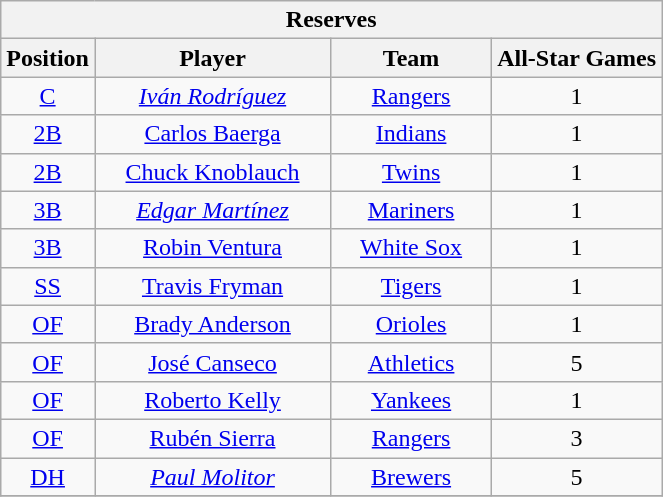<table class="wikitable" style="font-size: 100%; text-align:center;">
<tr>
<th colspan="4">Reserves</th>
</tr>
<tr>
<th>Position</th>
<th width="150">Player</th>
<th width="100">Team</th>
<th>All-Star Games</th>
</tr>
<tr>
<td><a href='#'>C</a></td>
<td><em><a href='#'>Iván Rodríguez</a></em></td>
<td><a href='#'>Rangers</a></td>
<td>1</td>
</tr>
<tr>
<td><a href='#'>2B</a></td>
<td><a href='#'>Carlos Baerga</a></td>
<td><a href='#'>Indians</a></td>
<td>1</td>
</tr>
<tr>
<td><a href='#'>2B</a></td>
<td><a href='#'>Chuck Knoblauch</a></td>
<td><a href='#'>Twins</a></td>
<td>1</td>
</tr>
<tr>
<td><a href='#'>3B</a></td>
<td><em><a href='#'>Edgar Martínez</a></em></td>
<td><a href='#'>Mariners</a></td>
<td>1</td>
</tr>
<tr>
<td><a href='#'>3B</a></td>
<td><a href='#'>Robin Ventura</a></td>
<td><a href='#'>White Sox</a></td>
<td>1</td>
</tr>
<tr>
<td><a href='#'>SS</a></td>
<td><a href='#'>Travis Fryman</a></td>
<td><a href='#'>Tigers</a></td>
<td>1</td>
</tr>
<tr>
<td><a href='#'>OF</a></td>
<td><a href='#'>Brady Anderson</a></td>
<td><a href='#'>Orioles</a></td>
<td>1</td>
</tr>
<tr>
<td><a href='#'>OF</a></td>
<td><a href='#'>José Canseco</a></td>
<td><a href='#'>Athletics</a></td>
<td>5</td>
</tr>
<tr>
<td><a href='#'>OF</a></td>
<td><a href='#'>Roberto Kelly</a></td>
<td><a href='#'>Yankees</a></td>
<td>1</td>
</tr>
<tr>
<td><a href='#'>OF</a></td>
<td><a href='#'>Rubén Sierra</a></td>
<td><a href='#'>Rangers</a></td>
<td>3</td>
</tr>
<tr>
<td><a href='#'>DH</a></td>
<td><em><a href='#'>Paul Molitor</a></em></td>
<td><a href='#'>Brewers</a></td>
<td>5</td>
</tr>
<tr>
</tr>
</table>
